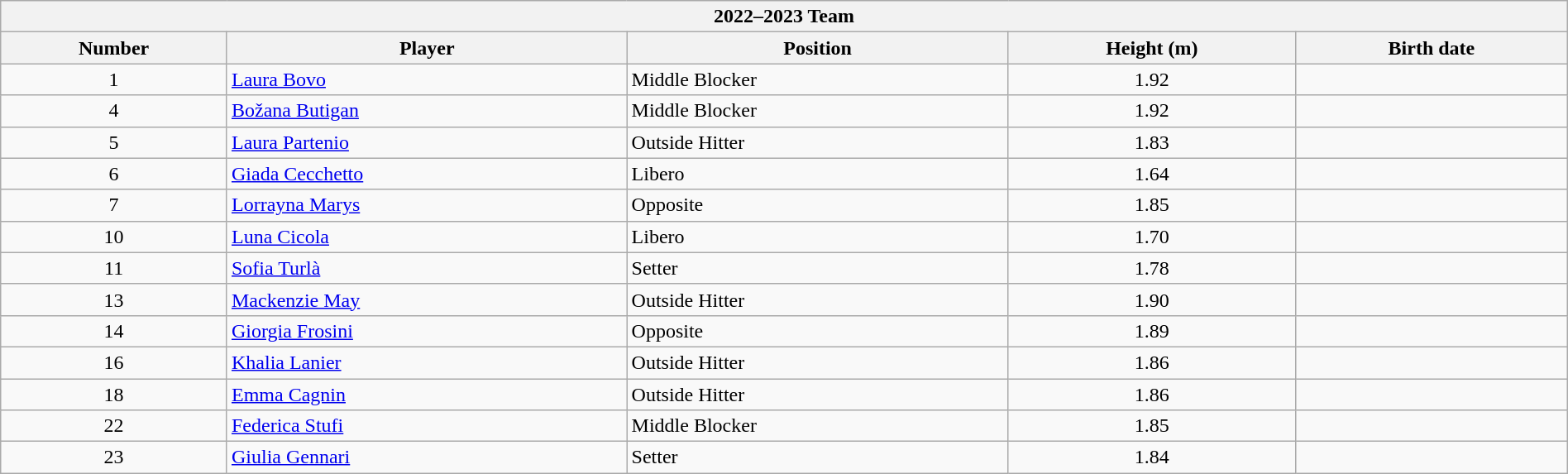<table class="wikitable" style="width:100%;">
<tr>
<th colspan=5><strong>2022–2023 Team</strong></th>
</tr>
<tr>
<th>Number</th>
<th>Player</th>
<th>Position</th>
<th>Height (m)</th>
<th>Birth date</th>
</tr>
<tr>
<td align=center>1</td>
<td> <a href='#'>Laura Bovo</a></td>
<td>Middle Blocker</td>
<td align=center>1.92</td>
<td></td>
</tr>
<tr>
<td align=center>4</td>
<td> <a href='#'>Božana Butigan</a></td>
<td>Middle Blocker</td>
<td align=center>1.92</td>
<td></td>
</tr>
<tr>
<td align=center>5</td>
<td> <a href='#'>Laura Partenio</a></td>
<td>Outside Hitter</td>
<td align=center>1.83</td>
<td></td>
</tr>
<tr>
<td align=center>6</td>
<td> <a href='#'>Giada Cecchetto</a></td>
<td>Libero</td>
<td align=center>1.64</td>
<td></td>
</tr>
<tr>
<td align=center>7</td>
<td> <a href='#'>Lorrayna Marys</a></td>
<td>Opposite</td>
<td align=center>1.85</td>
<td></td>
</tr>
<tr>
<td align=center>10</td>
<td> <a href='#'>Luna Cicola</a></td>
<td>Libero</td>
<td align=center>1.70</td>
<td></td>
</tr>
<tr>
<td align=center>11</td>
<td> <a href='#'>Sofia Turlà</a></td>
<td>Setter</td>
<td align=center>1.78</td>
<td></td>
</tr>
<tr>
<td align=center>13</td>
<td> <a href='#'>Mackenzie May</a></td>
<td>Outside Hitter</td>
<td align=center>1.90</td>
<td></td>
</tr>
<tr>
<td align=center>14</td>
<td> <a href='#'>Giorgia Frosini</a></td>
<td>Opposite</td>
<td align=center>1.89</td>
<td></td>
</tr>
<tr>
<td align=center>16</td>
<td> <a href='#'>Khalia Lanier</a></td>
<td>Outside Hitter</td>
<td align=center>1.86</td>
<td></td>
</tr>
<tr>
<td align=center>18</td>
<td> <a href='#'>Emma Cagnin</a></td>
<td>Outside Hitter</td>
<td align=center>1.86</td>
<td></td>
</tr>
<tr>
<td align=center>22</td>
<td> <a href='#'>Federica Stufi</a></td>
<td>Middle Blocker</td>
<td align=center>1.85</td>
<td></td>
</tr>
<tr>
<td align=center>23</td>
<td> <a href='#'>Giulia Gennari</a></td>
<td>Setter</td>
<td align=center>1.84</td>
<td></td>
</tr>
</table>
